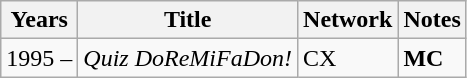<table class="wikitable">
<tr>
<th>Years</th>
<th>Title</th>
<th>Network</th>
<th>Notes</th>
</tr>
<tr>
<td>1995 –</td>
<td><em>Quiz DoReMiFaDon!</em></td>
<td>CX</td>
<td><strong>MC</strong></td>
</tr>
</table>
